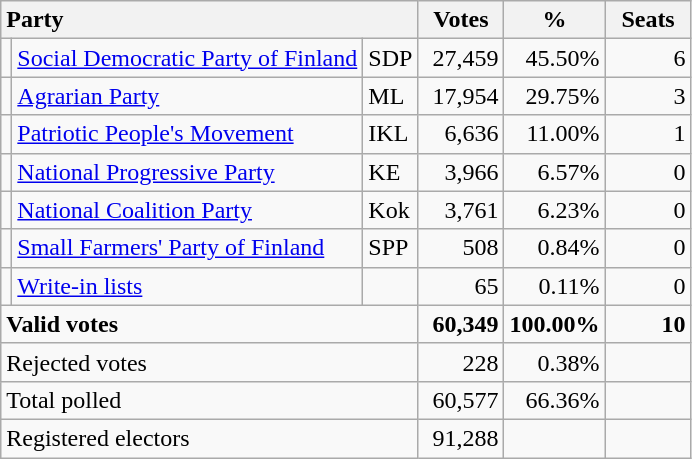<table class="wikitable" border="1" style="text-align:right;">
<tr>
<th style="text-align:left;" colspan=3>Party</th>
<th align=center width="50">Votes</th>
<th align=center width="50">%</th>
<th align=center width="50">Seats</th>
</tr>
<tr>
<td></td>
<td align=left style="white-space: nowrap;"><a href='#'>Social Democratic Party of Finland</a></td>
<td align=left>SDP</td>
<td>27,459</td>
<td>45.50%</td>
<td>6</td>
</tr>
<tr>
<td></td>
<td align=left><a href='#'>Agrarian Party</a></td>
<td align=left>ML</td>
<td>17,954</td>
<td>29.75%</td>
<td>3</td>
</tr>
<tr>
<td></td>
<td align=left><a href='#'>Patriotic People's Movement</a></td>
<td align=left>IKL</td>
<td>6,636</td>
<td>11.00%</td>
<td>1</td>
</tr>
<tr>
<td></td>
<td align=left><a href='#'>National Progressive Party</a></td>
<td align=left>KE</td>
<td>3,966</td>
<td>6.57%</td>
<td>0</td>
</tr>
<tr>
<td></td>
<td align=left><a href='#'>National Coalition Party</a></td>
<td align=left>Kok</td>
<td>3,761</td>
<td>6.23%</td>
<td>0</td>
</tr>
<tr>
<td></td>
<td align=left><a href='#'>Small Farmers' Party of Finland</a></td>
<td align=left>SPP</td>
<td>508</td>
<td>0.84%</td>
<td>0</td>
</tr>
<tr>
<td></td>
<td align=left><a href='#'>Write-in lists</a></td>
<td align=left></td>
<td>65</td>
<td>0.11%</td>
<td>0</td>
</tr>
<tr style="font-weight:bold">
<td align=left colspan=3>Valid votes</td>
<td>60,349</td>
<td>100.00%</td>
<td>10</td>
</tr>
<tr>
<td align=left colspan=3>Rejected votes</td>
<td>228</td>
<td>0.38%</td>
<td></td>
</tr>
<tr>
<td align=left colspan=3>Total polled</td>
<td>60,577</td>
<td>66.36%</td>
<td></td>
</tr>
<tr>
<td align=left colspan=3>Registered electors</td>
<td>91,288</td>
<td></td>
<td></td>
</tr>
</table>
